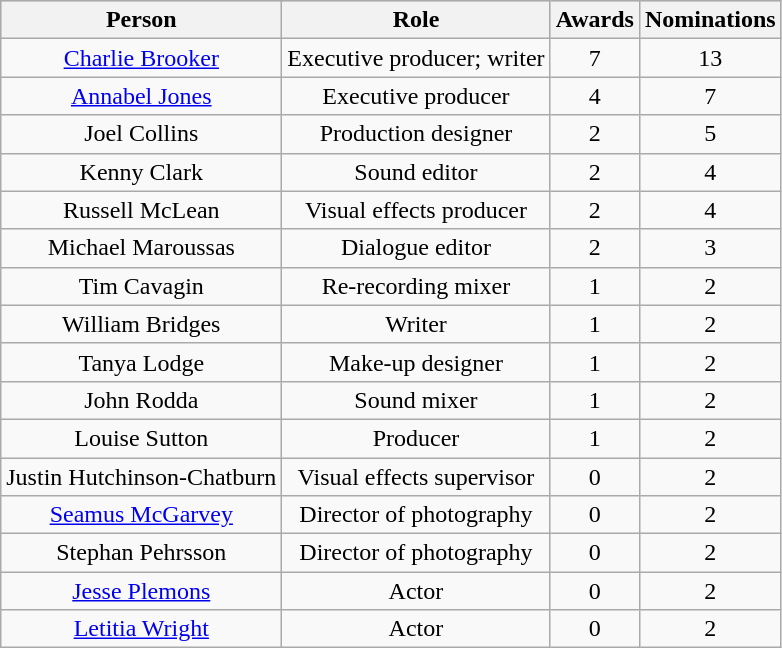<table class="wikitable sortable" style="text-align:center; summary:Awards and nominations (columns) by person and role (rows). Executive producer Charlie Brooker has won four awards from nine nominations and production designers Joel Collins has won two awards from five nominations.">
<tr bgcolor="#CCCCCC">
<th scope="col">Person</th>
<th scope="col">Role</th>
<th scope="col">Awards</th>
<th scope="col">Nominations</th>
</tr>
<tr>
<td><a href='#'>Charlie Brooker</a></td>
<td>Executive producer; writer</td>
<td>7</td>
<td>13</td>
</tr>
<tr>
<td><a href='#'>Annabel Jones</a></td>
<td>Executive producer</td>
<td>4</td>
<td>7</td>
</tr>
<tr>
<td>Joel Collins</td>
<td>Production designer</td>
<td>2</td>
<td>5</td>
</tr>
<tr>
<td>Kenny Clark</td>
<td>Sound editor</td>
<td>2</td>
<td>4</td>
</tr>
<tr>
<td>Russell McLean</td>
<td>Visual effects producer</td>
<td>2</td>
<td>4</td>
</tr>
<tr>
<td>Michael Maroussas</td>
<td>Dialogue editor</td>
<td>2</td>
<td>3</td>
</tr>
<tr>
<td>Tim Cavagin</td>
<td>Re-recording mixer</td>
<td>1</td>
<td>2</td>
</tr>
<tr>
<td>William Bridges</td>
<td>Writer</td>
<td>1</td>
<td>2</td>
</tr>
<tr>
<td>Tanya Lodge</td>
<td>Make-up designer</td>
<td>1</td>
<td>2</td>
</tr>
<tr>
<td>John Rodda</td>
<td>Sound mixer</td>
<td>1</td>
<td>2</td>
</tr>
<tr>
<td>Louise Sutton</td>
<td>Producer</td>
<td>1</td>
<td>2</td>
</tr>
<tr>
<td>Justin Hutchinson-Chatburn</td>
<td>Visual effects supervisor</td>
<td>0</td>
<td>2</td>
</tr>
<tr>
<td><a href='#'>Seamus McGarvey</a></td>
<td>Director of photography</td>
<td>0</td>
<td>2</td>
</tr>
<tr>
<td>Stephan Pehrsson</td>
<td>Director of photography</td>
<td>0</td>
<td>2</td>
</tr>
<tr>
<td><a href='#'>Jesse Plemons</a></td>
<td>Actor</td>
<td>0</td>
<td>2</td>
</tr>
<tr>
<td><a href='#'>Letitia Wright</a></td>
<td>Actor</td>
<td>0</td>
<td>2</td>
</tr>
</table>
